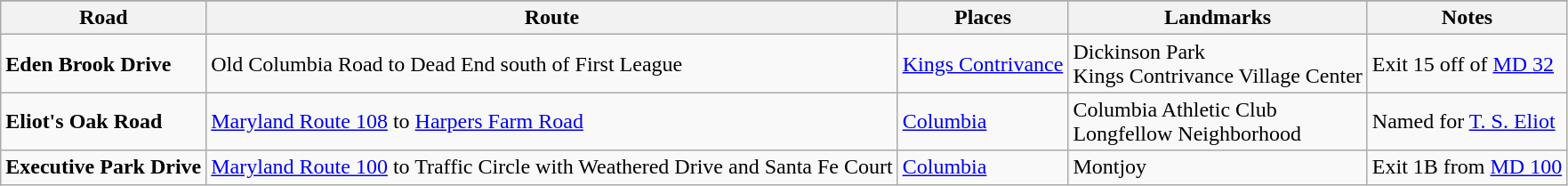<table class="wikitable">
<tr style="background-color:#DDDDDD;text-align:center;">
</tr>
<tr>
<th>Road</th>
<th>Route</th>
<th>Places</th>
<th>Landmarks</th>
<th>Notes</th>
</tr>
<tr>
<td><strong>Eden Brook Drive</strong></td>
<td>Old Columbia Road to Dead End south of First League</td>
<td><a href='#'>Kings Contrivance</a></td>
<td>Dickinson Park<br>Kings Contrivance Village Center</td>
<td>Exit 15 off of <a href='#'>MD 32</a></td>
</tr>
<tr>
<td><strong>Eliot's Oak Road</strong></td>
<td><a href='#'>Maryland Route 108</a> to <a href='#'>Harpers Farm Road</a></td>
<td><a href='#'>Columbia</a></td>
<td>Columbia Athletic Club<br>Longfellow Neighborhood</td>
<td>Named for <a href='#'>T. S. Eliot</a></td>
</tr>
<tr>
<td><strong>Executive Park Drive</strong></td>
<td><a href='#'>Maryland Route 100</a> to Traffic Circle with Weathered Drive and Santa Fe Court</td>
<td><a href='#'>Columbia</a></td>
<td>Montjoy</td>
<td>Exit 1B from <a href='#'>MD 100</a></td>
</tr>
</table>
